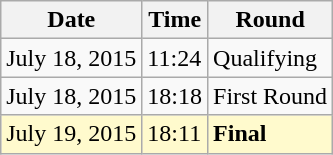<table class="wikitable">
<tr>
<th>Date</th>
<th>Time</th>
<th>Round</th>
</tr>
<tr>
<td>July 18, 2015</td>
<td>11:24</td>
<td>Qualifying</td>
</tr>
<tr>
<td>July 18, 2015</td>
<td>18:18</td>
<td>First Round</td>
</tr>
<tr style=background:lemonchiffon>
<td>July 19, 2015</td>
<td>18:11</td>
<td><strong>Final</strong></td>
</tr>
</table>
